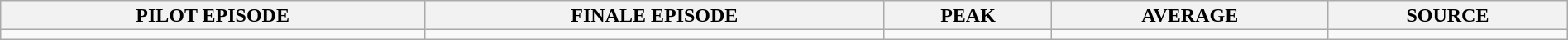<table class="wikitable"  style="text-align:center; line-height:16px; width:100%;">
<tr>
<th>PILOT EPISODE</th>
<th>FINALE EPISODE</th>
<th>PEAK</th>
<th>AVERAGE</th>
<th>SOURCE</th>
</tr>
<tr>
<td></td>
<td></td>
<td></td>
<td></td>
<td></td>
</tr>
</table>
